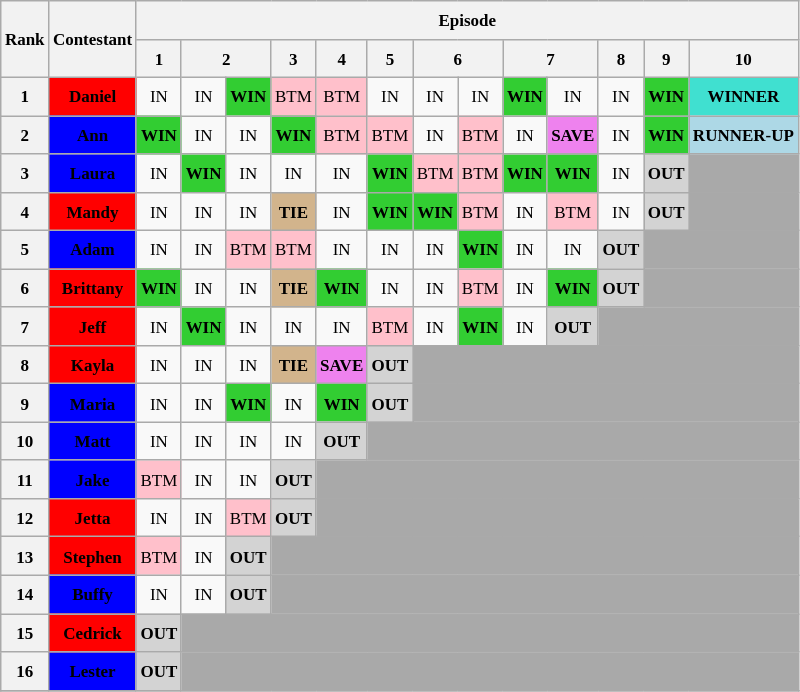<table class="wikitable" style="text-align: center; font-size: 8.5pt; line-height:20px;">
<tr>
<th rowspan=2>Rank</th>
<th rowspan=2>Contestant</th>
<th colspan=13>Episode</th>
</tr>
<tr>
<th>1</th>
<th colspan=2>2</th>
<th>3</th>
<th>4</th>
<th>5</th>
<th colspan=2>6</th>
<th colspan=2>7</th>
<th>8</th>
<th>9</th>
<th>10</th>
</tr>
<tr>
<th>1</th>
<td style="background:red"><span><strong>Daniel</strong></span></td>
<td>IN</td>
<td>IN</td>
<td style="background:limegreen;"><strong>WIN</strong></td>
<td style="background:pink;">BTM</td>
<td style="background:pink;">BTM</td>
<td>IN</td>
<td>IN</td>
<td>IN</td>
<td style="background:limegreen;"><strong>WIN</strong></td>
<td>IN</td>
<td>IN</td>
<td style="background:limegreen;"><strong>WIN</strong></td>
<td style="background:turquoise;"><strong>WINNER</strong></td>
</tr>
<tr>
<th>2</th>
<td style="background:blue"><span><strong>Ann</strong></span></td>
<td style="background:limegreen;"><strong>WIN</strong></td>
<td>IN</td>
<td>IN</td>
<td style="background:limegreen;"><strong>WIN</strong></td>
<td style="background:pink;">BTM</td>
<td style="background:pink;">BTM</td>
<td>IN</td>
<td style="background:pink;">BTM</td>
<td>IN</td>
<td style="background:violet;"><strong>SAVE</strong></td>
<td>IN</td>
<td style="background:limegreen;"><strong>WIN</strong></td>
<td style="background:lightblue;"><strong>RUNNER-UP</strong></td>
</tr>
<tr>
<th>3</th>
<td style="background:blue"><span><strong>Laura</strong></span></td>
<td>IN</td>
<td style="background:limegreen;"><strong>WIN</strong></td>
<td>IN</td>
<td>IN</td>
<td>IN</td>
<td style="background:limegreen;"><strong>WIN</strong></td>
<td style="background:pink;">BTM</td>
<td style="background:pink;">BTM</td>
<td style="background:limegreen;"><strong>WIN</strong></td>
<td style="background:limegreen;"><strong>WIN</strong></td>
<td>IN</td>
<td style="background:lightgray;"><strong>OUT</strong></td>
<td colspan="1" style="background:darkgrey;"></td>
</tr>
<tr>
<th>4</th>
<td style="background:red"><span><strong>Mandy</strong></span></td>
<td>IN</td>
<td>IN</td>
<td>IN</td>
<td style="background:tan;"><strong>TIE</strong></td>
<td>IN</td>
<td style="background:limegreen;"><strong>WIN</strong></td>
<td style="background:limegreen;"><strong>WIN</strong></td>
<td style="background:pink;">BTM</td>
<td>IN</td>
<td style="background:pink;">BTM</td>
<td>IN</td>
<td style="background:lightgray;"><strong>OUT</strong></td>
<td colspan="1" style="background:darkgrey;"></td>
</tr>
<tr>
<th>5</th>
<td style="background:blue"><span><strong>Adam</strong></span></td>
<td>IN</td>
<td>IN</td>
<td style="background:pink;">BTM</td>
<td style="background:pink;">BTM</td>
<td>IN</td>
<td>IN</td>
<td>IN</td>
<td style="background:limegreen;"><strong>WIN</strong></td>
<td>IN</td>
<td>IN</td>
<td style="background:lightgray;"><strong>OUT</strong></td>
<td colspan="2" style="background:darkgrey;"></td>
</tr>
<tr>
<th>6</th>
<td style="background:red"><span><strong>Brittany</strong></span></td>
<td style="background:limegreen;"><strong>WIN</strong></td>
<td>IN</td>
<td>IN</td>
<td style="background:tan;"><strong>TIE</strong></td>
<td style="background:limegreen;"><strong>WIN</strong></td>
<td>IN</td>
<td>IN</td>
<td style="background:pink;">BTM</td>
<td>IN</td>
<td style="background:limegreen;"><strong>WIN</strong></td>
<td style="background:lightgray;"><strong>OUT</strong></td>
<td colspan="2" style="background:darkgrey;"></td>
</tr>
<tr>
<th>7</th>
<td style="background:red"><span><strong>Jeff</strong></span></td>
<td>IN</td>
<td style="background:limegreen;"><strong>WIN</strong></td>
<td>IN</td>
<td>IN</td>
<td>IN</td>
<td style="background:pink;">BTM</td>
<td>IN</td>
<td style="background:limegreen;"><strong>WIN</strong></td>
<td>IN</td>
<td style="background:lightgray;"><strong>OUT</strong></td>
<td colspan="3" style="background:darkgrey;"></td>
</tr>
<tr>
<th>8</th>
<td style="background:red"><span><strong>Kayla</strong></span></td>
<td>IN</td>
<td>IN</td>
<td>IN</td>
<td style="background:tan;"><strong>TIE</strong></td>
<td style="background:violet;"><strong>SAVE</strong></td>
<td style="background:lightgray;"><strong>OUT</strong></td>
<td colspan="7" style="background:darkgrey;"></td>
</tr>
<tr>
<th>9</th>
<td style="background:blue"><span><strong>Maria</strong></span></td>
<td>IN</td>
<td>IN</td>
<td style="background:limegreen;"><strong>WIN</strong></td>
<td>IN</td>
<td style="background:limegreen;"><strong>WIN</strong></td>
<td style="background:lightgray;"><strong>OUT</strong></td>
<td colspan="7" style="background:darkgrey;"></td>
</tr>
<tr>
<th>10</th>
<td style="background:blue"><span><strong>Matt</strong></span></td>
<td>IN</td>
<td>IN</td>
<td>IN</td>
<td>IN</td>
<td style="background:lightgray;"><strong>OUT</strong></td>
<td colspan="8" style="background:darkgrey;"></td>
</tr>
<tr>
<th>11</th>
<td style="background:blue"><span><strong>Jake</strong></span></td>
<td style="background:pink;">BTM</td>
<td>IN</td>
<td>IN</td>
<td style="background:lightgray;"><strong>OUT</strong></td>
<td colspan="9" style="background:darkgrey;"></td>
</tr>
<tr>
<th>12</th>
<td style="background:red"><span><strong>Jetta</strong></span></td>
<td>IN</td>
<td>IN</td>
<td style="background:pink;">BTM</td>
<td style="background:lightgray;"><strong>OUT</strong></td>
<td colspan="9" style="background:darkgrey;"></td>
</tr>
<tr>
<th>13</th>
<td style="background:red"><span><strong>Stephen</strong></span></td>
<td style="background:pink;">BTM</td>
<td>IN</td>
<td style="background:lightgray;"><strong>OUT</strong></td>
<td colspan="10" style="background:darkgrey;"></td>
</tr>
<tr>
<th>14</th>
<td style="background:blue"><span><strong>Buffy</strong></span></td>
<td>IN</td>
<td>IN</td>
<td style="background:lightgray;"><strong>OUT</strong></td>
<td colspan="10" style="background:darkgrey;"></td>
</tr>
<tr>
<th>15</th>
<td style="background:red"><span><strong>Cedrick</strong></span></td>
<td style="background:lightgray;"><strong>OUT</strong></td>
<td colspan="12" style="background:darkgrey;"></td>
</tr>
<tr>
<th>16</th>
<td style="background:blue"><span><strong>Lester</strong></span></td>
<td style="background:lightgray;"><strong>OUT</strong></td>
<td colspan="12" style="background:darkgrey;"></td>
</tr>
<tr>
</tr>
</table>
